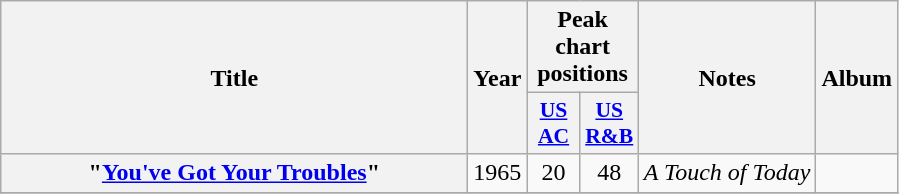<table class="wikitable plainrowheaders" style="text-align:center;" border="1">
<tr>
<th scope="col" rowspan="2" style="width:19em;">Title</th>
<th scope="col" rowspan="2">Year</th>
<th scope="col" colspan="2">Peak chart<br>positions</th>
<th scope="col" rowspan="2">Notes</th>
<th scope="col" rowspan="2">Album</th>
</tr>
<tr>
<th scope="col" style="width:2em;font-size:90%;"><a href='#'>US<br>AC</a><br></th>
<th scope="col" style="width:2em;font-size:90%;"><a href='#'>US<br>R&B</a><br></th>
</tr>
<tr>
<th scope="row">"<a href='#'>You've Got Your Troubles</a>"</th>
<td>1965</td>
<td>20</td>
<td>48</td>
<td><em>A Touch of Today</em></td>
<td></td>
</tr>
<tr>
</tr>
</table>
